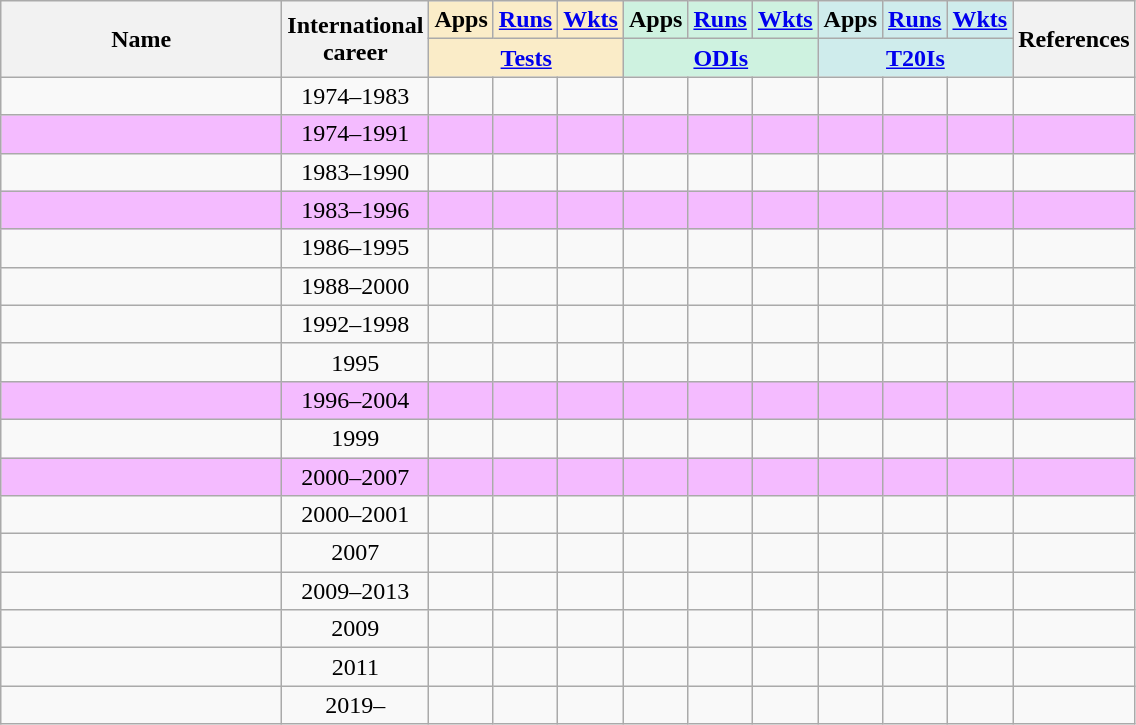<table class="wikitable sortable" style="text-align: center;">
<tr>
<th style="width:180px" rowspan="2">Name</th>
<th rowspan="2">International<br>career</th>
<th style="background:#faecc8">Apps</th>
<th style="background:#faecc8"><a href='#'>Runs</a></th>
<th style="background:#faecc8"><a href='#'>Wkts</a></th>
<th style="background:#cef2e0">Apps</th>
<th style="background:#cef2e0"><a href='#'>Runs</a></th>
<th style="background:#cef2e0"><a href='#'>Wkts</a></th>
<th style="background:#CFECEC">Apps</th>
<th style="background:#CFECEC"><a href='#'>Runs</a></th>
<th style="background:#CFECEC"><a href='#'>Wkts</a></th>
<th class="unsortable" rowspan="2">References</th>
</tr>
<tr class="unsortable">
<th colspan="3" style="background:#faecc8"><a href='#'>Tests</a></th>
<th colspan="3" style="background:#cef2e0"><a href='#'>ODIs</a></th>
<th colspan="3" style="background:#CFECEC"><a href='#'>T20Is</a></th>
</tr>
<tr>
<td></td>
<td>1974–1983</td>
<td></td>
<td></td>
<td></td>
<td></td>
<td></td>
<td></td>
<td></td>
<td></td>
<td></td>
<td></td>
</tr>
<tr bgcolor="#F4BBFF">
<td></td>
<td>1974–1991</td>
<td></td>
<td></td>
<td></td>
<td></td>
<td></td>
<td></td>
<td></td>
<td></td>
<td></td>
<td></td>
</tr>
<tr>
<td></td>
<td>1983–1990</td>
<td></td>
<td></td>
<td></td>
<td></td>
<td></td>
<td></td>
<td></td>
<td></td>
<td></td>
<td></td>
</tr>
<tr bgcolor="#F4BBFF">
<td></td>
<td>1983–1996</td>
<td></td>
<td></td>
<td></td>
<td></td>
<td></td>
<td></td>
<td></td>
<td></td>
<td></td>
<td></td>
</tr>
<tr>
<td></td>
<td>1986–1995</td>
<td></td>
<td></td>
<td></td>
<td></td>
<td></td>
<td></td>
<td></td>
<td></td>
<td></td>
<td></td>
</tr>
<tr>
<td></td>
<td>1988–2000</td>
<td></td>
<td></td>
<td></td>
<td></td>
<td></td>
<td></td>
<td></td>
<td></td>
<td></td>
<td></td>
</tr>
<tr>
<td></td>
<td>1992–1998</td>
<td></td>
<td></td>
<td></td>
<td></td>
<td></td>
<td></td>
<td></td>
<td></td>
<td></td>
<td></td>
</tr>
<tr>
<td></td>
<td>1995</td>
<td></td>
<td></td>
<td></td>
<td></td>
<td></td>
<td></td>
<td></td>
<td></td>
<td></td>
<td></td>
</tr>
<tr bgcolor="#F4BBFF">
<td></td>
<td>1996–2004</td>
<td></td>
<td></td>
<td></td>
<td></td>
<td></td>
<td></td>
<td></td>
<td></td>
<td></td>
<td></td>
</tr>
<tr>
<td></td>
<td>1999</td>
<td></td>
<td></td>
<td></td>
<td></td>
<td></td>
<td></td>
<td></td>
<td></td>
<td></td>
<td></td>
</tr>
<tr bgcolor="#F4BBFF">
<td></td>
<td>2000–2007</td>
<td></td>
<td></td>
<td></td>
<td></td>
<td></td>
<td></td>
<td></td>
<td></td>
<td></td>
<td></td>
</tr>
<tr>
<td></td>
<td>2000–2001</td>
<td></td>
<td></td>
<td></td>
<td></td>
<td></td>
<td></td>
<td></td>
<td></td>
<td></td>
<td></td>
</tr>
<tr>
<td></td>
<td>2007</td>
<td></td>
<td></td>
<td></td>
<td></td>
<td></td>
<td></td>
<td></td>
<td></td>
<td></td>
<td></td>
</tr>
<tr>
<td></td>
<td>2009–2013</td>
<td></td>
<td></td>
<td></td>
<td></td>
<td></td>
<td></td>
<td></td>
<td></td>
<td></td>
<td></td>
</tr>
<tr>
<td></td>
<td>2009</td>
<td></td>
<td></td>
<td></td>
<td></td>
<td></td>
<td></td>
<td></td>
<td></td>
<td></td>
<td></td>
</tr>
<tr>
<td></td>
<td>2011</td>
<td></td>
<td></td>
<td></td>
<td></td>
<td></td>
<td></td>
<td></td>
<td></td>
<td></td>
<td></td>
</tr>
<tr>
<td></td>
<td>2019–</td>
<td></td>
<td></td>
<td></td>
<td></td>
<td></td>
<td></td>
<td></td>
<td></td>
<td></td>
<td></td>
</tr>
</table>
